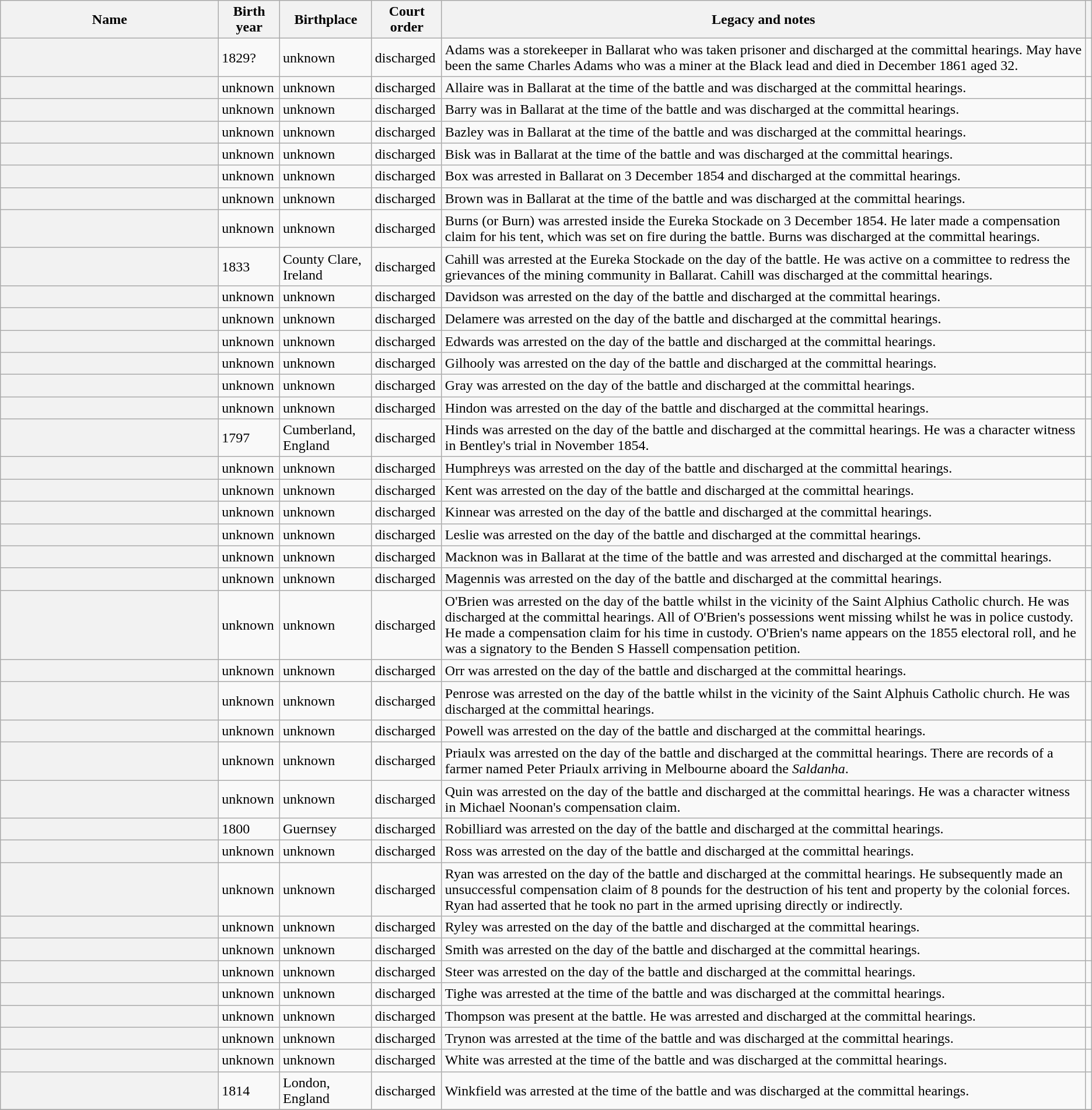<table class="wikitable sortable plainrowheaders">
<tr>
<th scope="col" width=20%>Name</th>
<th scope="col">Birth year</th>
<th scope="col">Birthplace</th>
<th scope="col">Court order</th>
<th scope="col" class="unsortable">Legacy and notes</th>
<th scope="col" class="unsortable"></th>
</tr>
<tr>
<th scope="row"></th>
<td>1829?</td>
<td>unknown</td>
<td>discharged</td>
<td>Adams was a storekeeper in Ballarat who was taken prisoner and discharged at the committal hearings. May have been the same Charles Adams who was a miner at the Black lead and died in December 1861 aged 32.</td>
<td align="center"></td>
</tr>
<tr>
<th scope="row"></th>
<td>unknown</td>
<td>unknown</td>
<td>discharged</td>
<td>Allaire was in Ballarat at the time of the battle and was discharged at the committal hearings.</td>
<td align="center"></td>
</tr>
<tr>
<th scope="row"></th>
<td>unknown</td>
<td>unknown</td>
<td>discharged</td>
<td>Barry was in Ballarat at the time of the battle and was discharged at the committal hearings.</td>
<td align="center"></td>
</tr>
<tr>
<th scope="row"></th>
<td>unknown</td>
<td>unknown</td>
<td>discharged</td>
<td>Bazley was in Ballarat at the time of the battle and was discharged at the committal hearings.</td>
<td align="center"></td>
</tr>
<tr>
<th scope="row"></th>
<td>unknown</td>
<td>unknown</td>
<td>discharged</td>
<td>Bisk was in Ballarat at the time of the battle and was discharged at the committal hearings.</td>
<td align="center"></td>
</tr>
<tr>
<th scope="row"></th>
<td>unknown</td>
<td>unknown</td>
<td>discharged</td>
<td>Box was arrested in Ballarat on 3 December 1854 and discharged at the committal hearings.</td>
<td align="center"></td>
</tr>
<tr>
<th scope="row"></th>
<td>unknown</td>
<td>unknown</td>
<td>discharged</td>
<td>Brown was in Ballarat at the time of the battle and was discharged at the committal hearings.</td>
<td align="center"></td>
</tr>
<tr>
<th scope="row"></th>
<td>unknown</td>
<td>unknown</td>
<td>discharged</td>
<td>Burns (or Burn) was arrested inside the Eureka Stockade on 3 December 1854. He later made a compensation claim for his tent, which was set on fire during the battle. Burns was discharged at the committal hearings.</td>
<td align="center"></td>
</tr>
<tr>
<th scope="row"></th>
<td>1833</td>
<td>County Clare, Ireland</td>
<td>discharged</td>
<td>Cahill was arrested at the Eureka Stockade on the day of the battle. He was active on a committee to redress the grievances of the mining community in Ballarat. Cahill was discharged at the committal hearings.</td>
<td align="center"></td>
</tr>
<tr>
<th scope="row"></th>
<td>unknown</td>
<td>unknown</td>
<td>discharged</td>
<td>Davidson was arrested on the day of the battle and discharged at the committal hearings.</td>
<td align="center"></td>
</tr>
<tr>
<th scope="row"></th>
<td>unknown</td>
<td>unknown</td>
<td>discharged</td>
<td>Delamere was arrested on the day of the battle and discharged at the committal hearings.</td>
<td align="center"></td>
</tr>
<tr>
<th scope="row"></th>
<td>unknown</td>
<td>unknown</td>
<td>discharged</td>
<td>Edwards was arrested on the day of the battle and discharged at the committal hearings.</td>
<td align="center"></td>
</tr>
<tr>
<th scope="row"></th>
<td>unknown</td>
<td>unknown</td>
<td>discharged</td>
<td>Gilhooly was arrested on the day of the battle and discharged at the committal hearings.</td>
<td align="center"></td>
</tr>
<tr>
<th scope="row"></th>
<td>unknown</td>
<td>unknown</td>
<td>discharged</td>
<td>Gray was arrested on the day of the battle and discharged at the committal hearings.</td>
<td align="center"></td>
</tr>
<tr>
<th scope="row"></th>
<td>unknown</td>
<td>unknown</td>
<td>discharged</td>
<td>Hindon was arrested on the day of the battle and discharged at the committal hearings.</td>
<td align="center"></td>
</tr>
<tr>
<th scope="row"></th>
<td>1797</td>
<td>Cumberland, England</td>
<td>discharged</td>
<td>Hinds was arrested on the day of the battle and discharged at the committal hearings. He was a character witness in Bentley's trial in November 1854.</td>
<td align="center"></td>
</tr>
<tr>
<th scope="row"></th>
<td>unknown</td>
<td>unknown</td>
<td>discharged</td>
<td>Humphreys was arrested on the day of the battle and discharged at the committal hearings.</td>
<td align="center"></td>
</tr>
<tr>
<th scope="row"></th>
<td>unknown</td>
<td>unknown</td>
<td>discharged</td>
<td>Kent was arrested on the day of the battle and discharged at the committal hearings.</td>
<td align="center"></td>
</tr>
<tr>
<th scope="row"></th>
<td>unknown</td>
<td>unknown</td>
<td>discharged</td>
<td>Kinnear was arrested on the day of the battle and discharged at the committal hearings.</td>
<td align="center"></td>
</tr>
<tr>
<th scope="row"></th>
<td>unknown</td>
<td>unknown</td>
<td>discharged</td>
<td>Leslie was arrested on the day of the battle and discharged at the committal hearings.</td>
<td align="center"></td>
</tr>
<tr>
<th scope="row"></th>
<td>unknown</td>
<td>unknown</td>
<td>discharged</td>
<td>Macknon was in Ballarat at the time of the battle and was arrested and discharged at the committal hearings.</td>
<td align="center"></td>
</tr>
<tr>
<th scope="row"></th>
<td>unknown</td>
<td>unknown</td>
<td>discharged</td>
<td>Magennis was arrested on the day of the battle and discharged at the committal hearings.</td>
<td align="center"></td>
</tr>
<tr>
<th scope="row"></th>
<td>unknown</td>
<td>unknown</td>
<td>discharged</td>
<td>O'Brien was arrested on the day of the battle whilst in the vicinity of the Saint Alphius Catholic church. He was discharged at the committal hearings. All of O'Brien's possessions went missing whilst he was in police custody. He made a compensation claim for his time in custody. O'Brien's name appears on the 1855 electoral roll, and he was a signatory to the Benden S Hassell compensation petition.</td>
<td align="center"></td>
</tr>
<tr>
<th scope="row"></th>
<td>unknown</td>
<td>unknown</td>
<td>discharged</td>
<td>Orr was arrested on the day of the battle and discharged at the committal hearings.</td>
<td align="center"></td>
</tr>
<tr>
<th scope="row"></th>
<td>unknown</td>
<td>unknown</td>
<td>discharged</td>
<td>Penrose was arrested on the day of the battle whilst in the vicinity of the Saint Alphuis Catholic church. He was discharged at the committal hearings.</td>
<td align="center"></td>
</tr>
<tr>
<th scope="row"></th>
<td>unknown</td>
<td>unknown</td>
<td>discharged</td>
<td>Powell was arrested on the day of the battle and discharged at the committal hearings.</td>
<td align="center"></td>
</tr>
<tr>
<th scope="row"></th>
<td>unknown</td>
<td>unknown</td>
<td>discharged</td>
<td>Priaulx was arrested on the day of the battle and discharged at the committal hearings. There are records of a farmer named Peter Priaulx arriving in Melbourne aboard the <em>Saldanha</em>.</td>
<td align="center"></td>
</tr>
<tr>
<th scope="row"></th>
<td>unknown</td>
<td>unknown</td>
<td>discharged</td>
<td>Quin was arrested on the day of the battle and discharged at the committal hearings. He was a character witness in Michael Noonan's compensation claim.</td>
<td align="center"></td>
</tr>
<tr>
<th scope="row"></th>
<td>1800</td>
<td>Guernsey</td>
<td>discharged</td>
<td>Robilliard was arrested on the day of the battle and discharged at the committal hearings.</td>
<td align="center"></td>
</tr>
<tr>
<th scope="row"></th>
<td>unknown</td>
<td>unknown</td>
<td>discharged</td>
<td>Ross was arrested on the day of the battle and discharged at the committal hearings.</td>
<td align="center"></td>
</tr>
<tr>
<th scope="row"></th>
<td>unknown</td>
<td>unknown</td>
<td>discharged</td>
<td>Ryan was arrested on the day of the battle and discharged at the committal hearings. He subsequently made an unsuccessful compensation claim of 8 pounds for the destruction of his tent and property by the colonial forces. Ryan had asserted that he took no part in the armed uprising directly or indirectly.</td>
<td align="center"></td>
</tr>
<tr>
<th scope="row"></th>
<td>unknown</td>
<td>unknown</td>
<td>discharged</td>
<td>Ryley was arrested on the day of the battle and discharged at the committal hearings.</td>
<td align="center"></td>
</tr>
<tr>
<th scope="row"></th>
<td>unknown</td>
<td>unknown</td>
<td>discharged</td>
<td>Smith was arrested on the day of the battle and discharged at the committal hearings.</td>
<td align="center"></td>
</tr>
<tr>
<th scope="row"></th>
<td>unknown</td>
<td>unknown</td>
<td>discharged</td>
<td>Steer was arrested on the day of the battle and discharged at the committal hearings.</td>
<td align="center"></td>
</tr>
<tr>
<th scope="row"></th>
<td>unknown</td>
<td>unknown</td>
<td>discharged</td>
<td>Tighe was arrested at the time of the battle and was discharged at the committal hearings.</td>
<td align="center"></td>
</tr>
<tr>
<th scope="row"></th>
<td>unknown</td>
<td>unknown</td>
<td>discharged</td>
<td>Thompson was present at the battle. He was arrested and discharged at the committal hearings.</td>
<td align="center"></td>
</tr>
<tr>
<th scope="row"></th>
<td>unknown</td>
<td>unknown</td>
<td>discharged</td>
<td>Trynon was arrested at the time of the battle and was discharged at the committal hearings.</td>
<td align="center"></td>
</tr>
<tr>
<th scope="row"></th>
<td>unknown</td>
<td>unknown</td>
<td>discharged</td>
<td>White was arrested at the time of the battle and was discharged at the committal hearings.</td>
<td align="center"></td>
</tr>
<tr>
<th scope="row"></th>
<td>1814</td>
<td>London, England</td>
<td>discharged</td>
<td>Winkfield was arrested at the time of the battle and was discharged at the committal hearings.</td>
<td align="center"></td>
</tr>
<tr>
</tr>
</table>
